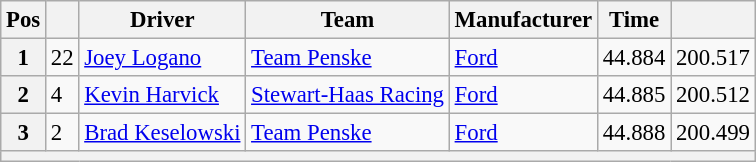<table class="wikitable" style="font-size:95%">
<tr>
<th>Pos</th>
<th></th>
<th>Driver</th>
<th>Team</th>
<th>Manufacturer</th>
<th>Time</th>
<th></th>
</tr>
<tr>
<th>1</th>
<td>22</td>
<td><a href='#'>Joey Logano</a></td>
<td><a href='#'>Team Penske</a></td>
<td><a href='#'>Ford</a></td>
<td>44.884</td>
<td>200.517</td>
</tr>
<tr>
<th>2</th>
<td>4</td>
<td><a href='#'>Kevin Harvick</a></td>
<td><a href='#'>Stewart-Haas Racing</a></td>
<td><a href='#'>Ford</a></td>
<td>44.885</td>
<td>200.512</td>
</tr>
<tr>
<th>3</th>
<td>2</td>
<td><a href='#'>Brad Keselowski</a></td>
<td><a href='#'>Team Penske</a></td>
<td><a href='#'>Ford</a></td>
<td>44.888</td>
<td>200.499</td>
</tr>
<tr>
<th colspan="7"></th>
</tr>
</table>
